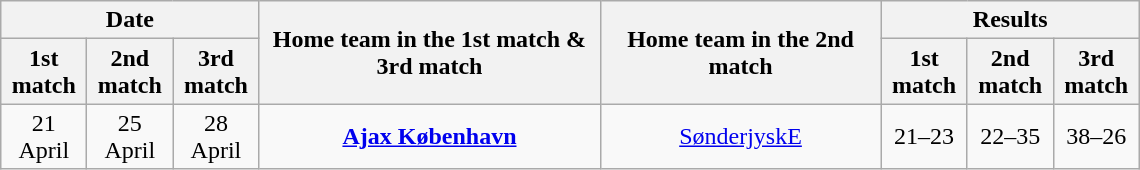<table class="wikitable" style="text-align:center; margin-left:1em;">
<tr>
<th colspan="3">Date</th>
<th rowspan="2" style="width:220px;">Home team in the 1st match & 3rd match</th>
<th rowspan="2" style="width:180px;">Home team in the 2nd match</th>
<th colspan="3">Results</th>
</tr>
<tr>
<th style="width:50px;">1st match</th>
<th style="width:50px;">2nd match</th>
<th style="width:50px;">3rd match</th>
<th style="width:50px;">1st match</th>
<th style="width:50px;">2nd match</th>
<th style="width:50px;">3rd match</th>
</tr>
<tr>
<td>21 April</td>
<td>25 April</td>
<td>28 April</td>
<td><strong><a href='#'>Ajax København</a></strong></td>
<td><a href='#'>SønderjyskE</a></td>
<td>21–23</td>
<td>22–35</td>
<td>38–26</td>
</tr>
</table>
